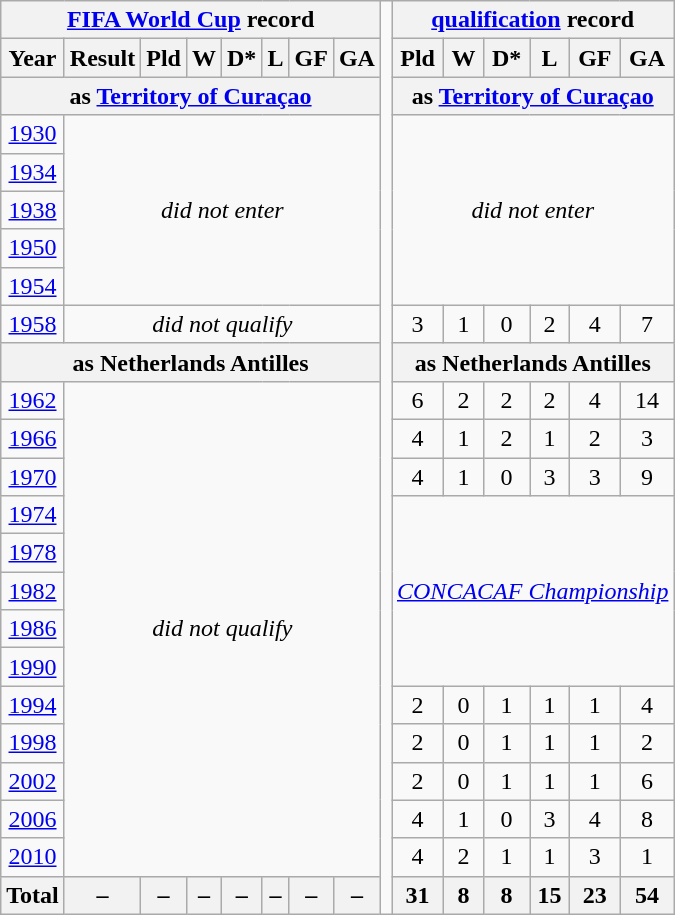<table class="wikitable" style="text-align: center;">
<tr>
<th colspan=8><a href='#'>FIFA World Cup</a> record</th>
<td rowspan=27></td>
<th colspan=6><a href='#'>qualification</a> record</th>
</tr>
<tr>
<th>Year</th>
<th>Result</th>
<th>Pld</th>
<th>W</th>
<th>D*</th>
<th>L</th>
<th>GF</th>
<th>GA</th>
<th>Pld</th>
<th>W</th>
<th>D*</th>
<th>L</th>
<th>GF</th>
<th>GA</th>
</tr>
<tr>
<th colspan=8>as  <a href='#'>Territory of Curaçao</a></th>
<th colspan=6>as  <a href='#'>Territory of Curaçao</a></th>
</tr>
<tr>
<td> <a href='#'>1930</a></td>
<td colspan=7 rowspan=5><em>did not enter</em></td>
<td colspan=6 rowspan=5><em>did not enter</em></td>
</tr>
<tr>
<td> <a href='#'>1934</a></td>
</tr>
<tr>
<td> <a href='#'>1938</a></td>
</tr>
<tr>
<td> <a href='#'>1950</a></td>
</tr>
<tr>
<td> <a href='#'>1954</a></td>
</tr>
<tr>
<td> <a href='#'>1958</a></td>
<td colspan=7><em>did not qualify</em></td>
<td>3</td>
<td>1</td>
<td>0</td>
<td>2</td>
<td>4</td>
<td>7</td>
</tr>
<tr>
<th colspan=8>as  Netherlands Antilles</th>
<th colspan=6>as  Netherlands Antilles</th>
</tr>
<tr>
<td> <a href='#'>1962</a></td>
<td colspan=7 rowspan=13><em>did not qualify</em></td>
<td>6</td>
<td>2</td>
<td>2</td>
<td>2</td>
<td>4</td>
<td>14</td>
</tr>
<tr>
<td> <a href='#'>1966</a></td>
<td>4</td>
<td>1</td>
<td>2</td>
<td>1</td>
<td>2</td>
<td>3</td>
</tr>
<tr>
<td> <a href='#'>1970</a></td>
<td>4</td>
<td>1</td>
<td>0</td>
<td>3</td>
<td>3</td>
<td>9</td>
</tr>
<tr>
<td> <a href='#'>1974</a></td>
<td colspan=6 rowspan=5><em><a href='#'>CONCACAF Championship</a></em></td>
</tr>
<tr>
<td> <a href='#'>1978</a></td>
</tr>
<tr>
<td> <a href='#'>1982</a></td>
</tr>
<tr>
<td> <a href='#'>1986</a></td>
</tr>
<tr>
<td> <a href='#'>1990</a></td>
</tr>
<tr>
<td> <a href='#'>1994</a></td>
<td>2</td>
<td>0</td>
<td>1</td>
<td>1</td>
<td>1</td>
<td>4</td>
</tr>
<tr>
<td> <a href='#'>1998</a></td>
<td>2</td>
<td>0</td>
<td>1</td>
<td>1</td>
<td>1</td>
<td>2</td>
</tr>
<tr>
<td>  <a href='#'>2002</a></td>
<td>2</td>
<td>0</td>
<td>1</td>
<td>1</td>
<td>1</td>
<td>6</td>
</tr>
<tr>
<td> <a href='#'>2006</a></td>
<td>4</td>
<td>1</td>
<td>0</td>
<td>3</td>
<td>4</td>
<td>8</td>
</tr>
<tr>
<td> <a href='#'>2010</a></td>
<td>4</td>
<td>2</td>
<td>1</td>
<td>1</td>
<td>3</td>
<td>1</td>
</tr>
<tr>
<th>Total</th>
<th>–</th>
<th>–</th>
<th>–</th>
<th>–</th>
<th>–</th>
<th>–</th>
<th>–</th>
<th>31</th>
<th>8</th>
<th>8</th>
<th>15</th>
<th>23</th>
<th>54</th>
</tr>
</table>
